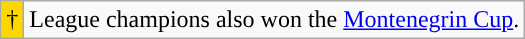<table class="wikitable">
<tr>
<td style="background-color:gold">†</td>
<td>League champions also won the <a href='#'>Montenegrin Cup</a>.</td>
</tr>
</table>
